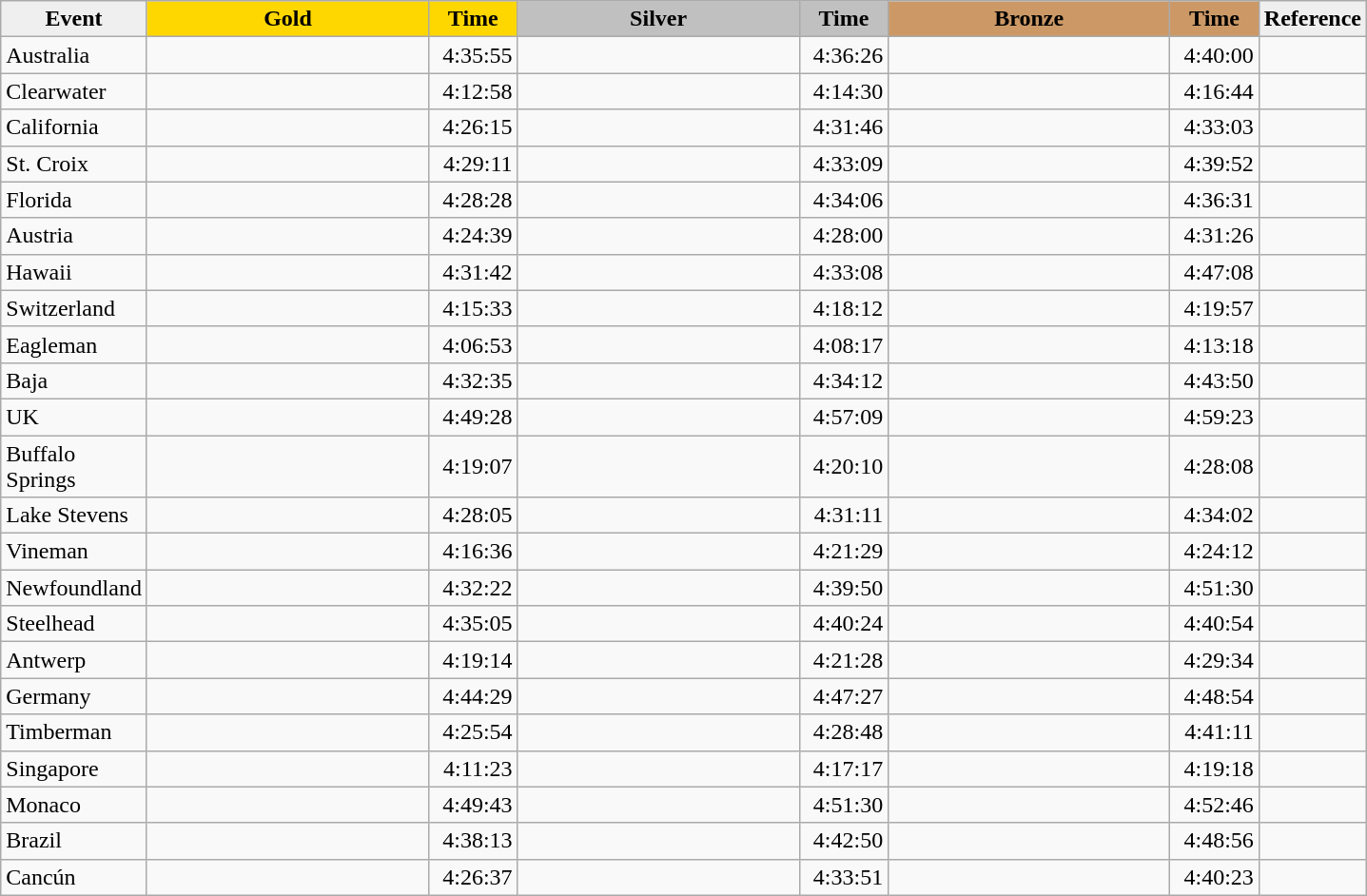<table class="wikitable sortable">
<tr align="center">
<td width="90" bgcolor="efefef"><strong>Event</strong></td>
<td width="190" bgcolor="gold"><strong>Gold</strong></td>
<td width="55" bgcolor="gold"><strong>Time</strong></td>
<td width="190" bgcolor="silver"><strong>Silver</strong></td>
<td width="55" bgcolor="silver"><strong>Time</strong></td>
<td width="190" bgcolor="cc9966"><strong>Bronze</strong></td>
<td width="55" bgcolor="cc9966"><strong>Time</strong></td>
<td class="unsortable" bgcolor="efefef"><strong>Reference</strong></td>
</tr>
<tr>
<td>Australia</td>
<td></td>
<td align="right">4:35:55</td>
<td></td>
<td align="right">4:36:26</td>
<td></td>
<td align="right">4:40:00</td>
<td></td>
</tr>
<tr>
<td>Clearwater</td>
<td></td>
<td align="right">4:12:58</td>
<td></td>
<td align="right">4:14:30</td>
<td></td>
<td align="right">4:16:44</td>
<td></td>
</tr>
<tr>
<td>California</td>
<td></td>
<td align="right">4:26:15</td>
<td></td>
<td align="right">4:31:46</td>
<td></td>
<td align="right">4:33:03</td>
<td></td>
</tr>
<tr>
<td>St. Croix</td>
<td></td>
<td align="right">4:29:11</td>
<td></td>
<td align="right">4:33:09</td>
<td></td>
<td align="right">4:39:52</td>
<td></td>
</tr>
<tr>
<td>Florida</td>
<td></td>
<td align="right">4:28:28</td>
<td></td>
<td align="right">4:34:06</td>
<td></td>
<td align="right">4:36:31</td>
<td></td>
</tr>
<tr>
<td>Austria</td>
<td></td>
<td align="right">4:24:39</td>
<td></td>
<td align="right">4:28:00</td>
<td></td>
<td align="right">4:31:26</td>
<td></td>
</tr>
<tr>
<td>Hawaii</td>
<td></td>
<td align="right">4:31:42</td>
<td></td>
<td align="right">4:33:08</td>
<td></td>
<td align="right">4:47:08</td>
<td></td>
</tr>
<tr>
<td>Switzerland</td>
<td></td>
<td align="right">4:15:33</td>
<td></td>
<td align="right">4:18:12</td>
<td></td>
<td align="right">4:19:57</td>
<td></td>
</tr>
<tr>
<td>Eagleman</td>
<td></td>
<td align="right">4:06:53</td>
<td></td>
<td align="right">4:08:17</td>
<td></td>
<td align="right">4:13:18</td>
<td></td>
</tr>
<tr>
<td>Baja</td>
<td></td>
<td align="right">4:32:35</td>
<td></td>
<td align="right">4:34:12</td>
<td></td>
<td align="right">4:43:50</td>
<td></td>
</tr>
<tr>
<td>UK</td>
<td></td>
<td align="right">4:49:28</td>
<td></td>
<td align="right">4:57:09</td>
<td></td>
<td align="right">4:59:23</td>
<td></td>
</tr>
<tr>
<td>Buffalo Springs</td>
<td></td>
<td align="right">4:19:07</td>
<td></td>
<td align="right">4:20:10</td>
<td></td>
<td align="right">4:28:08</td>
<td></td>
</tr>
<tr>
<td>Lake Stevens</td>
<td></td>
<td align="right">4:28:05</td>
<td></td>
<td align="right">4:31:11</td>
<td></td>
<td align="right">4:34:02</td>
<td></td>
</tr>
<tr>
<td>Vineman</td>
<td></td>
<td align="right">4:16:36</td>
<td></td>
<td align="right">4:21:29</td>
<td></td>
<td align="right">4:24:12</td>
<td></td>
</tr>
<tr>
<td>Newfoundland</td>
<td></td>
<td align="right">4:32:22</td>
<td></td>
<td align="right">4:39:50</td>
<td></td>
<td align="right">4:51:30</td>
<td></td>
</tr>
<tr>
<td>Steelhead</td>
<td></td>
<td align="right">4:35:05</td>
<td></td>
<td align="right">4:40:24</td>
<td></td>
<td align="right">4:40:54</td>
<td></td>
</tr>
<tr>
<td>Antwerp</td>
<td></td>
<td align="right">4:19:14</td>
<td></td>
<td align="right">4:21:28</td>
<td></td>
<td align="right">4:29:34</td>
<td></td>
</tr>
<tr>
<td>Germany</td>
<td></td>
<td align="right">4:44:29</td>
<td></td>
<td align="right">4:47:27</td>
<td></td>
<td align="right">4:48:54</td>
<td></td>
</tr>
<tr>
<td>Timberman</td>
<td></td>
<td align="right">4:25:54</td>
<td></td>
<td align="right">4:28:48</td>
<td></td>
<td align="right">4:41:11</td>
<td></td>
</tr>
<tr>
<td>Singapore</td>
<td></td>
<td align="right">4:11:23</td>
<td></td>
<td align="right">4:17:17</td>
<td></td>
<td align="right">4:19:18</td>
<td></td>
</tr>
<tr>
<td>Monaco</td>
<td></td>
<td align="right">4:49:43</td>
<td></td>
<td align="right">4:51:30</td>
<td></td>
<td align="right">4:52:46</td>
<td></td>
</tr>
<tr>
<td>Brazil</td>
<td></td>
<td align="right">4:38:13</td>
<td></td>
<td align="right">4:42:50</td>
<td></td>
<td align="right">4:48:56</td>
<td></td>
</tr>
<tr>
<td>Cancún</td>
<td></td>
<td align="right">4:26:37</td>
<td></td>
<td align="right">4:33:51</td>
<td></td>
<td align="right">4:40:23</td>
<td></td>
</tr>
</table>
